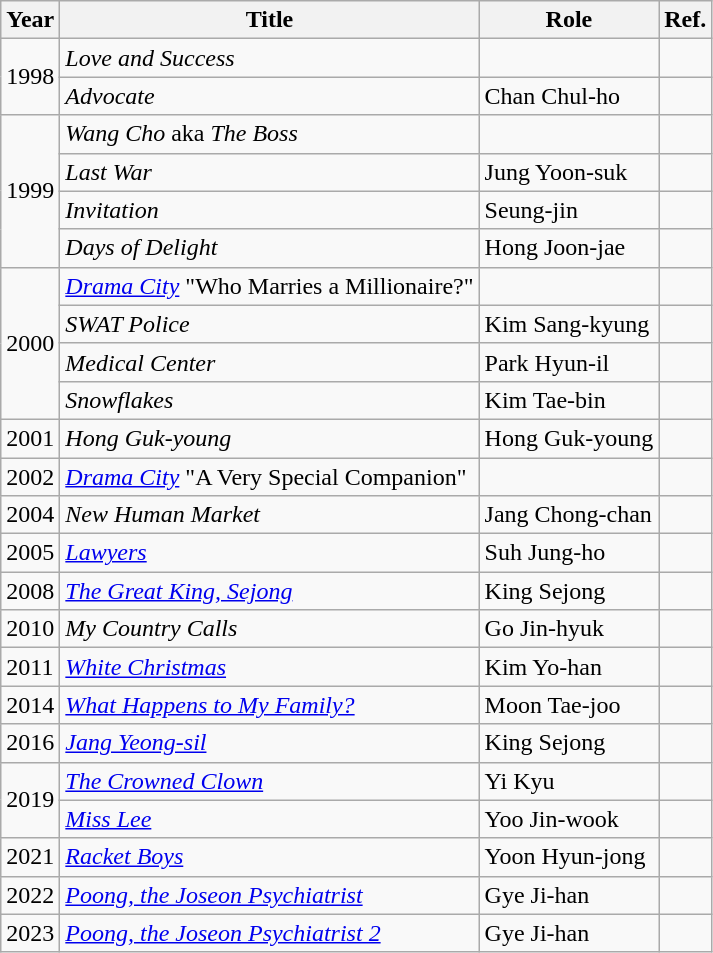<table class="wikitable sortable">
<tr>
<th>Year</th>
<th>Title</th>
<th>Role</th>
<th>Ref.</th>
</tr>
<tr>
<td rowspan=2>1998</td>
<td><em>Love and Success</em></td>
<td></td>
<td></td>
</tr>
<tr>
<td><em>Advocate</em></td>
<td>Chan Chul-ho</td>
<td></td>
</tr>
<tr>
<td rowspan=4>1999</td>
<td><em>Wang Cho</em> aka <em>The Boss</em></td>
<td></td>
<td></td>
</tr>
<tr>
<td><em>Last War</em></td>
<td>Jung Yoon-suk</td>
<td></td>
</tr>
<tr>
<td><em>Invitation</em></td>
<td>Seung-jin</td>
<td></td>
</tr>
<tr>
<td><em>Days of Delight</em></td>
<td>Hong Joon-jae</td>
<td></td>
</tr>
<tr>
<td rowspan=4>2000</td>
<td><em><a href='#'>Drama City</a></em> "Who Marries a Millionaire?"</td>
<td></td>
<td></td>
</tr>
<tr>
<td><em>SWAT Police</em></td>
<td>Kim Sang-kyung</td>
<td></td>
</tr>
<tr>
<td><em>Medical Center</em></td>
<td>Park Hyun-il</td>
<td></td>
</tr>
<tr>
<td><em>Snowflakes</em></td>
<td>Kim Tae-bin</td>
<td></td>
</tr>
<tr>
<td>2001</td>
<td><em>Hong Guk-young</em></td>
<td>Hong Guk-young</td>
<td></td>
</tr>
<tr>
<td>2002</td>
<td><em><a href='#'>Drama City</a></em> "A Very Special Companion"</td>
<td></td>
<td></td>
</tr>
<tr>
<td>2004</td>
<td><em>New Human Market</em></td>
<td>Jang Chong-chan</td>
<td></td>
</tr>
<tr>
<td>2005</td>
<td><em><a href='#'>Lawyers</a></em></td>
<td>Suh Jung-ho</td>
<td></td>
</tr>
<tr>
<td>2008</td>
<td><em><a href='#'>The Great King, Sejong</a></em></td>
<td>King Sejong</td>
<td></td>
</tr>
<tr>
<td>2010</td>
<td><em>My Country Calls</em></td>
<td>Go Jin-hyuk</td>
<td></td>
</tr>
<tr>
<td>2011</td>
<td><em><a href='#'>White Christmas</a></em></td>
<td>Kim Yo-han</td>
<td></td>
</tr>
<tr>
<td>2014</td>
<td><em><a href='#'>What Happens to My Family?</a></em></td>
<td>Moon Tae-joo</td>
<td></td>
</tr>
<tr>
<td>2016</td>
<td><em><a href='#'>Jang Yeong-sil</a></em></td>
<td>King Sejong</td>
<td></td>
</tr>
<tr>
<td rowspan=2>2019</td>
<td><em><a href='#'>The Crowned Clown</a></em></td>
<td>Yi Kyu</td>
<td></td>
</tr>
<tr>
<td><em><a href='#'>Miss Lee</a></em></td>
<td>Yoo Jin-wook</td>
<td></td>
</tr>
<tr>
<td>2021</td>
<td><em><a href='#'>Racket Boys</a></em></td>
<td>Yoon Hyun-jong</td>
<td></td>
</tr>
<tr>
<td>2022</td>
<td><em><a href='#'>Poong, the Joseon Psychiatrist</a></em></td>
<td>Gye Ji-han</td>
<td></td>
</tr>
<tr>
<td>2023</td>
<td><a href='#'><em>Poong, the Joseon Psychiatrist 2</em></a></td>
<td>Gye Ji-han</td>
<td></td>
</tr>
</table>
